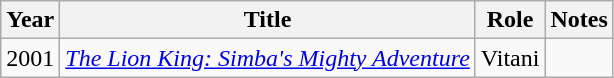<table class="wikitable">
<tr>
<th>Year</th>
<th>Title</th>
<th>Role</th>
<th>Notes</th>
</tr>
<tr>
<td>2001</td>
<td><em><a href='#'>The Lion King: Simba's Mighty Adventure</a></em></td>
<td>Vitani</td>
<td></td>
</tr>
</table>
